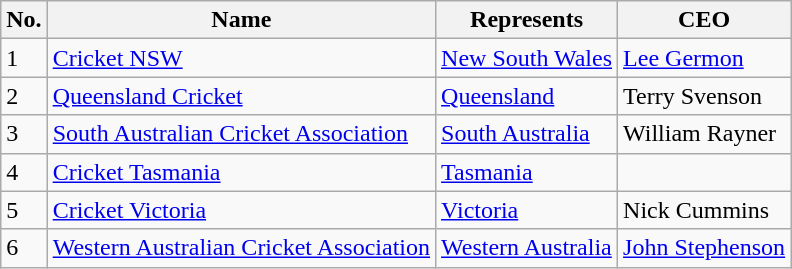<table class="wikitable sortable">
<tr>
<th>No.</th>
<th>Name</th>
<th>Represents</th>
<th>CEO</th>
</tr>
<tr>
<td>1</td>
<td><a href='#'>Cricket NSW</a></td>
<td><a href='#'>New South Wales</a></td>
<td><a href='#'>Lee Germon</a></td>
</tr>
<tr>
<td>2</td>
<td><a href='#'>Queensland Cricket</a></td>
<td><a href='#'>Queensland</a></td>
<td>Terry Svenson</td>
</tr>
<tr>
<td>3</td>
<td><a href='#'>South Australian Cricket Association</a></td>
<td><a href='#'>South Australia</a></td>
<td>William Rayner</td>
</tr>
<tr>
<td>4</td>
<td><a href='#'>Cricket Tasmania</a></td>
<td><a href='#'>Tasmania</a></td>
<td></td>
</tr>
<tr>
<td>5</td>
<td><a href='#'>Cricket Victoria</a></td>
<td><a href='#'>Victoria</a></td>
<td>Nick Cummins</td>
</tr>
<tr>
<td>6</td>
<td><a href='#'>Western Australian Cricket Association</a></td>
<td><a href='#'>Western Australia</a></td>
<td><a href='#'>John Stephenson</a></td>
</tr>
</table>
